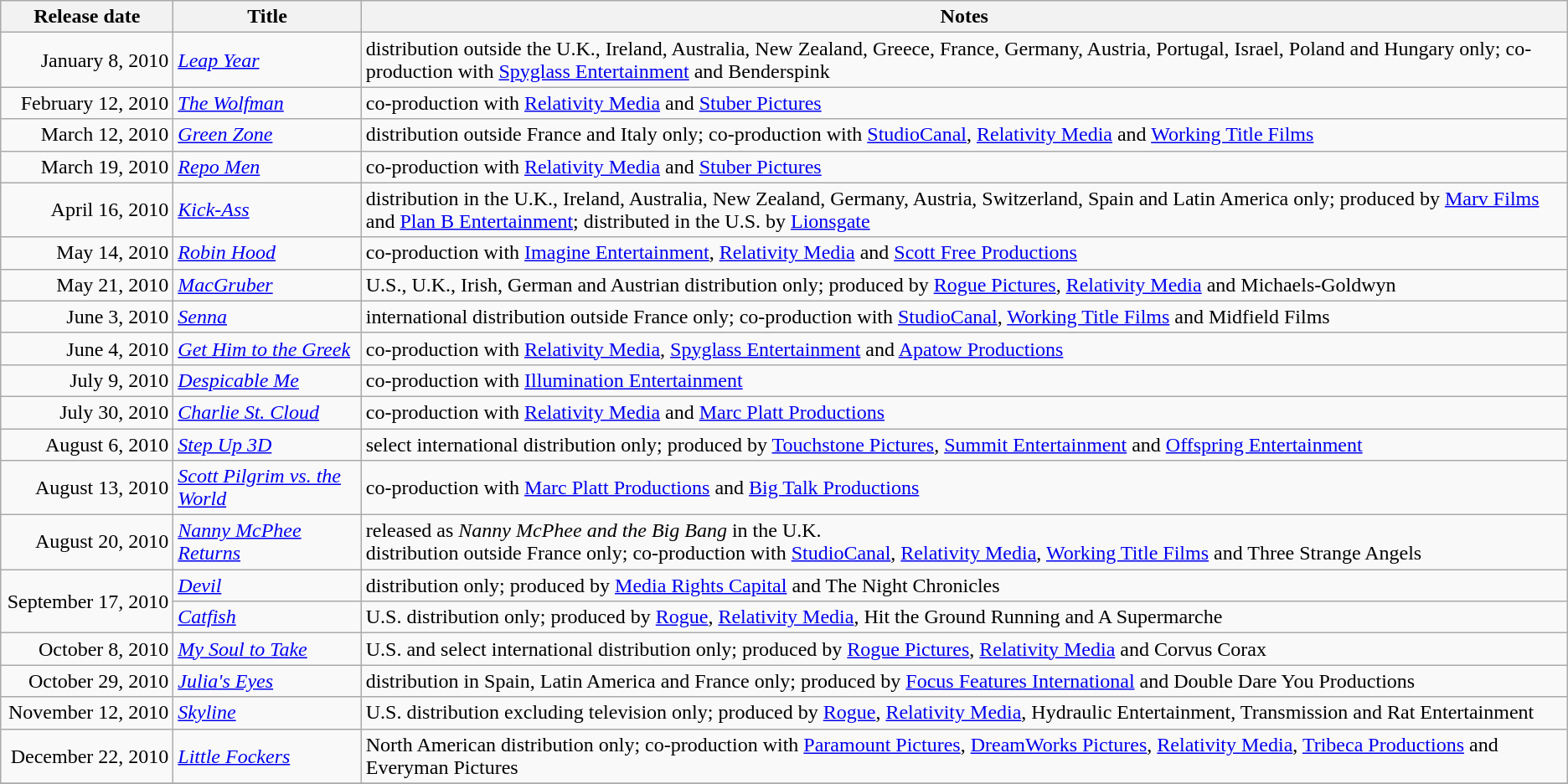<table class="wikitable sortable">
<tr>
<th scope="col" style="width:130px;">Release date</th>
<th>Title</th>
<th>Notes</th>
</tr>
<tr>
<td style="text-align:right;">January 8, 2010</td>
<td><em><a href='#'>Leap Year</a></em></td>
<td>distribution outside the U.K., Ireland, Australia, New Zealand, Greece, France, Germany, Austria, Portugal, Israel, Poland and Hungary only; co-production with <a href='#'>Spyglass Entertainment</a> and Benderspink</td>
</tr>
<tr>
<td style="text-align:right;">February 12, 2010</td>
<td><em><a href='#'>The Wolfman</a></em></td>
<td>co-production with <a href='#'>Relativity Media</a> and <a href='#'>Stuber Pictures</a></td>
</tr>
<tr>
<td style="text-align:right;">March 12, 2010</td>
<td><em><a href='#'>Green Zone</a></em></td>
<td>distribution outside France and Italy only; co-production with <a href='#'>StudioCanal</a>, <a href='#'>Relativity Media</a> and <a href='#'>Working Title Films</a></td>
</tr>
<tr>
<td style="text-align:right;">March 19, 2010</td>
<td><em><a href='#'>Repo Men</a></em></td>
<td>co-production with <a href='#'>Relativity Media</a> and <a href='#'>Stuber Pictures</a></td>
</tr>
<tr>
<td style="text-align:right;">April 16, 2010</td>
<td><em><a href='#'>Kick-Ass</a></em></td>
<td>distribution in the U.K., Ireland, Australia, New Zealand, Germany, Austria, Switzerland, Spain and Latin America only; produced by <a href='#'>Marv Films</a> and <a href='#'>Plan B Entertainment</a>; distributed in the U.S. by <a href='#'>Lionsgate</a></td>
</tr>
<tr>
<td style="text-align:right;">May 14, 2010</td>
<td><em><a href='#'>Robin Hood</a></em></td>
<td>co-production with <a href='#'>Imagine Entertainment</a>, <a href='#'>Relativity Media</a> and <a href='#'>Scott Free Productions</a></td>
</tr>
<tr>
<td style="text-align:right;">May 21, 2010</td>
<td><em><a href='#'>MacGruber</a></em></td>
<td>U.S., U.K., Irish, German and Austrian distribution only; produced by <a href='#'>Rogue Pictures</a>, <a href='#'>Relativity Media</a> and Michaels-Goldwyn</td>
</tr>
<tr>
<td style="text-align:right;">June 3, 2010</td>
<td><em><a href='#'>Senna</a></em></td>
<td>international distribution outside France only; co-production with <a href='#'>StudioCanal</a>, <a href='#'>Working Title Films</a> and Midfield Films</td>
</tr>
<tr>
<td style="text-align:right;">June 4, 2010</td>
<td><em><a href='#'>Get Him to the Greek</a></em></td>
<td>co-production with <a href='#'>Relativity Media</a>, <a href='#'>Spyglass Entertainment</a> and <a href='#'>Apatow Productions</a></td>
</tr>
<tr>
<td style="text-align:right;">July 9, 2010</td>
<td><em><a href='#'>Despicable Me</a></em></td>
<td>co-production with <a href='#'>Illumination Entertainment</a></td>
</tr>
<tr>
<td style="text-align:right;">July 30, 2010</td>
<td><em><a href='#'>Charlie St. Cloud</a></em></td>
<td>co-production with <a href='#'>Relativity Media</a> and <a href='#'>Marc Platt Productions</a></td>
</tr>
<tr>
<td style="text-align:right;">August 6, 2010</td>
<td><em><a href='#'>Step Up 3D</a></em></td>
<td>select international distribution only; produced by <a href='#'>Touchstone Pictures</a>, <a href='#'>Summit Entertainment</a> and <a href='#'>Offspring Entertainment</a></td>
</tr>
<tr>
<td style="text-align:right;">August 13, 2010</td>
<td><em><a href='#'>Scott Pilgrim vs. the World</a></em></td>
<td>co-production with <a href='#'>Marc Platt Productions</a> and <a href='#'>Big Talk Productions</a></td>
</tr>
<tr>
<td style="text-align:right;">August 20, 2010</td>
<td><em><a href='#'>Nanny McPhee Returns</a></em></td>
<td>released as <em>Nanny McPhee and the Big Bang</em> in the U.K.<br>distribution outside France only; co-production with <a href='#'>StudioCanal</a>, <a href='#'>Relativity Media</a>, <a href='#'>Working Title Films</a> and Three Strange Angels</td>
</tr>
<tr>
<td style="text-align:right;"rowspan="2">September 17, 2010</td>
<td><em><a href='#'>Devil</a></em></td>
<td>distribution only; produced by <a href='#'>Media Rights Capital</a> and The Night Chronicles</td>
</tr>
<tr>
<td><em><a href='#'>Catfish</a></em></td>
<td>U.S. distribution only; produced by <a href='#'>Rogue</a>, <a href='#'>Relativity Media</a>, Hit the Ground Running and A Supermarche</td>
</tr>
<tr>
<td style="text-align:right;">October 8, 2010</td>
<td><em><a href='#'>My Soul to Take</a></em></td>
<td>U.S. and select international distribution only; produced by <a href='#'>Rogue Pictures</a>, <a href='#'>Relativity Media</a> and Corvus Corax</td>
</tr>
<tr>
<td style="text-align:right;">October 29, 2010</td>
<td><em><a href='#'>Julia's Eyes</a></em></td>
<td>distribution in Spain, Latin America and France only; produced by <a href='#'>Focus Features International</a> and Double Dare You Productions</td>
</tr>
<tr>
<td style="text-align:right;">November 12, 2010</td>
<td><em><a href='#'>Skyline</a></em></td>
<td>U.S. distribution excluding television only; produced by <a href='#'>Rogue</a>, <a href='#'>Relativity Media</a>, Hydraulic Entertainment, Transmission and Rat Entertainment</td>
</tr>
<tr>
<td style="text-align:right;">December 22, 2010</td>
<td><em><a href='#'>Little Fockers</a></em></td>
<td>North American distribution only; co-production with <a href='#'>Paramount Pictures</a>, <a href='#'>DreamWorks Pictures</a>, <a href='#'>Relativity Media</a>, <a href='#'>Tribeca Productions</a> and Everyman Pictures</td>
</tr>
<tr>
</tr>
</table>
